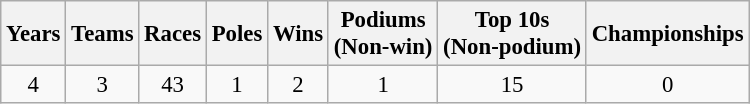<table class="wikitable" style="text-align:center; font-size:95%">
<tr>
<th>Years</th>
<th>Teams</th>
<th>Races</th>
<th>Poles</th>
<th>Wins</th>
<th>Podiums<br>(Non-win)</th>
<th>Top 10s<br>(Non-podium)</th>
<th>Championships</th>
</tr>
<tr>
<td>4</td>
<td>3</td>
<td>43</td>
<td>1</td>
<td>2</td>
<td>1</td>
<td>15</td>
<td>0</td>
</tr>
</table>
